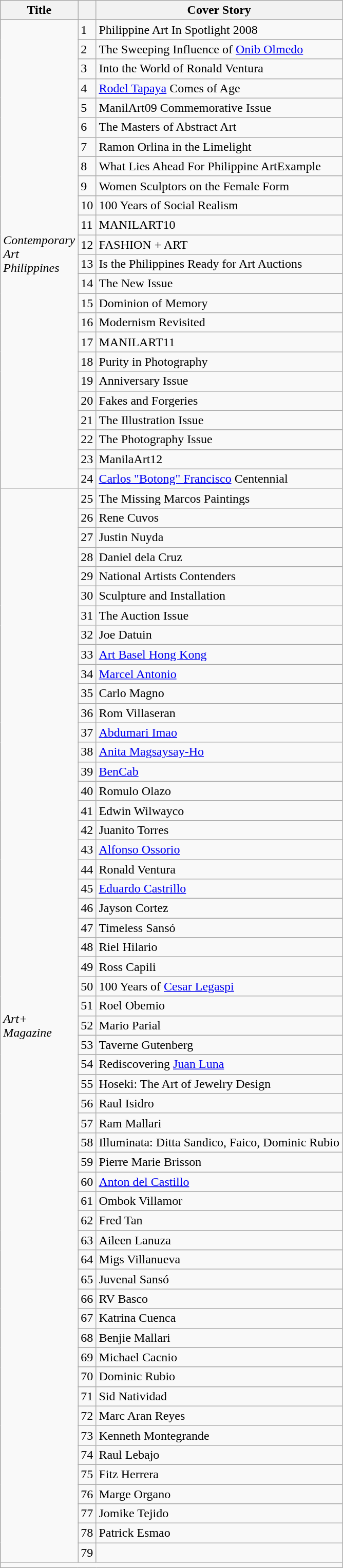<table class="wikitable sortable mw-collapsible">
<tr>
<th class="unsortable">Title</th>
<th></th>
<th>Cover Story</th>
</tr>
<tr>
<td rowspan=24><em>Contemporary<br>Art<br>Philippines</em></td>
<td>1</td>
<td>Philippine Art In Spotlight 2008</td>
</tr>
<tr>
<td>2</td>
<td>The Sweeping Influence of <a href='#'>Onib Olmedo</a></td>
</tr>
<tr>
<td>3</td>
<td>Into the World of Ronald Ventura</td>
</tr>
<tr>
<td>4</td>
<td><a href='#'>Rodel Tapaya</a> Comes of Age</td>
</tr>
<tr>
<td>5</td>
<td>ManilArt09 Commemorative Issue</td>
</tr>
<tr>
<td>6</td>
<td>The Masters of Abstract Art</td>
</tr>
<tr>
<td>7</td>
<td>Ramon Orlina in the Limelight</td>
</tr>
<tr>
<td>8</td>
<td>What Lies Ahead For Philippine ArtExample</td>
</tr>
<tr>
<td>9</td>
<td>Women Sculptors on the Female Form</td>
</tr>
<tr>
<td>10</td>
<td>100 Years of Social Realism</td>
</tr>
<tr>
<td>11</td>
<td>MANILART10</td>
</tr>
<tr>
<td>12</td>
<td>FASHION + ART</td>
</tr>
<tr>
<td>13</td>
<td>Is the Philippines Ready for Art Auctions</td>
</tr>
<tr>
<td>14</td>
<td>The New Issue</td>
</tr>
<tr>
<td>15</td>
<td>Dominion of Memory</td>
</tr>
<tr>
<td>16</td>
<td>Modernism Revisited</td>
</tr>
<tr>
<td>17</td>
<td>MANILART11</td>
</tr>
<tr>
<td>18</td>
<td>Purity in Photography</td>
</tr>
<tr>
<td>19</td>
<td>Anniversary Issue</td>
</tr>
<tr>
<td>20</td>
<td>Fakes and Forgeries</td>
</tr>
<tr>
<td>21</td>
<td>The Illustration Issue</td>
</tr>
<tr>
<td>22</td>
<td>The Photography Issue</td>
</tr>
<tr>
<td>23</td>
<td>ManilaArt12</td>
</tr>
<tr>
<td>24</td>
<td><a href='#'>Carlos "Botong" Francisco</a> Centennial</td>
</tr>
<tr>
<td rowspan="55"><em>Art+<br>Magazine</em></td>
<td>25</td>
<td>The Missing Marcos Paintings</td>
</tr>
<tr>
<td>26</td>
<td>Rene Cuvos</td>
</tr>
<tr>
<td>27</td>
<td>Justin Nuyda</td>
</tr>
<tr>
<td>28</td>
<td>Daniel dela Cruz</td>
</tr>
<tr>
<td>29</td>
<td>National Artists Contenders</td>
</tr>
<tr>
<td>30</td>
<td>Sculpture and Installation</td>
</tr>
<tr>
<td>31</td>
<td>The Auction Issue</td>
</tr>
<tr>
<td>32</td>
<td>Joe Datuin</td>
</tr>
<tr>
<td>33</td>
<td><a href='#'>Art Basel Hong Kong</a></td>
</tr>
<tr>
<td>34</td>
<td><a href='#'>Marcel Antonio</a></td>
</tr>
<tr>
<td>35</td>
<td>Carlo Magno</td>
</tr>
<tr>
<td>36</td>
<td>Rom Villaseran</td>
</tr>
<tr>
<td>37</td>
<td><a href='#'>Abdumari Imao</a></td>
</tr>
<tr>
<td>38</td>
<td><a href='#'>Anita Magsaysay-Ho</a></td>
</tr>
<tr>
<td>39</td>
<td><a href='#'>BenCab</a></td>
</tr>
<tr>
<td>40</td>
<td>Romulo Olazo</td>
</tr>
<tr>
<td>41</td>
<td>Edwin Wilwayco</td>
</tr>
<tr>
<td>42</td>
<td>Juanito Torres</td>
</tr>
<tr>
<td>43</td>
<td><a href='#'>Alfonso Ossorio</a></td>
</tr>
<tr>
<td>44</td>
<td>Ronald Ventura</td>
</tr>
<tr>
<td>45</td>
<td><a href='#'>Eduardo Castrillo</a></td>
</tr>
<tr>
<td>46</td>
<td>Jayson Cortez</td>
</tr>
<tr>
<td>47</td>
<td>Timeless Sansó</td>
</tr>
<tr>
<td>48</td>
<td>Riel Hilario</td>
</tr>
<tr>
<td>49</td>
<td>Ross Capili</td>
</tr>
<tr>
<td>50</td>
<td>100 Years of <a href='#'>Cesar Legaspi</a></td>
</tr>
<tr>
<td>51</td>
<td>Roel Obemio</td>
</tr>
<tr>
<td>52</td>
<td>Mario Parial</td>
</tr>
<tr>
<td>53</td>
<td>Taverne Gutenberg</td>
</tr>
<tr>
<td>54</td>
<td>Rediscovering <a href='#'>Juan Luna</a></td>
</tr>
<tr>
<td>55</td>
<td>Hoseki: The Art of Jewelry Design</td>
</tr>
<tr>
<td>56</td>
<td>Raul Isidro</td>
</tr>
<tr>
<td>57</td>
<td>Ram Mallari</td>
</tr>
<tr>
<td>58</td>
<td>Illuminata: Ditta Sandico, Faico, Dominic Rubio</td>
</tr>
<tr>
<td>59</td>
<td>Pierre Marie Brisson</td>
</tr>
<tr>
<td>60</td>
<td><a href='#'>Anton del Castillo</a></td>
</tr>
<tr>
<td>61</td>
<td>Ombok Villamor</td>
</tr>
<tr>
<td>62</td>
<td>Fred Tan</td>
</tr>
<tr>
<td>63</td>
<td>Aileen Lanuza</td>
</tr>
<tr>
<td>64</td>
<td>Migs Villanueva</td>
</tr>
<tr>
<td>65</td>
<td>Juvenal Sansó</td>
</tr>
<tr>
<td>66</td>
<td>RV Basco</td>
</tr>
<tr>
<td>67</td>
<td>Katrina Cuenca</td>
</tr>
<tr>
<td>68</td>
<td>Benjie Mallari</td>
</tr>
<tr>
<td>69</td>
<td>Michael Cacnio</td>
</tr>
<tr>
<td>70</td>
<td>Dominic Rubio</td>
</tr>
<tr>
<td>71</td>
<td>Sid Natividad</td>
</tr>
<tr>
<td>72</td>
<td>Marc Aran Reyes</td>
</tr>
<tr>
<td>73</td>
<td>Kenneth Montegrande</td>
</tr>
<tr>
<td>74</td>
<td>Raul Lebajo</td>
</tr>
<tr>
<td>75</td>
<td>Fitz Herrera</td>
</tr>
<tr>
<td>76</td>
<td>Marge Organo</td>
</tr>
<tr>
<td>77</td>
<td>Jomike Tejido</td>
</tr>
<tr>
<td>78</td>
<td>Patrick Esmao</td>
</tr>
<tr>
<td>79</td>
<td></td>
</tr>
<tr>
<td colspan="3"></td>
</tr>
</table>
